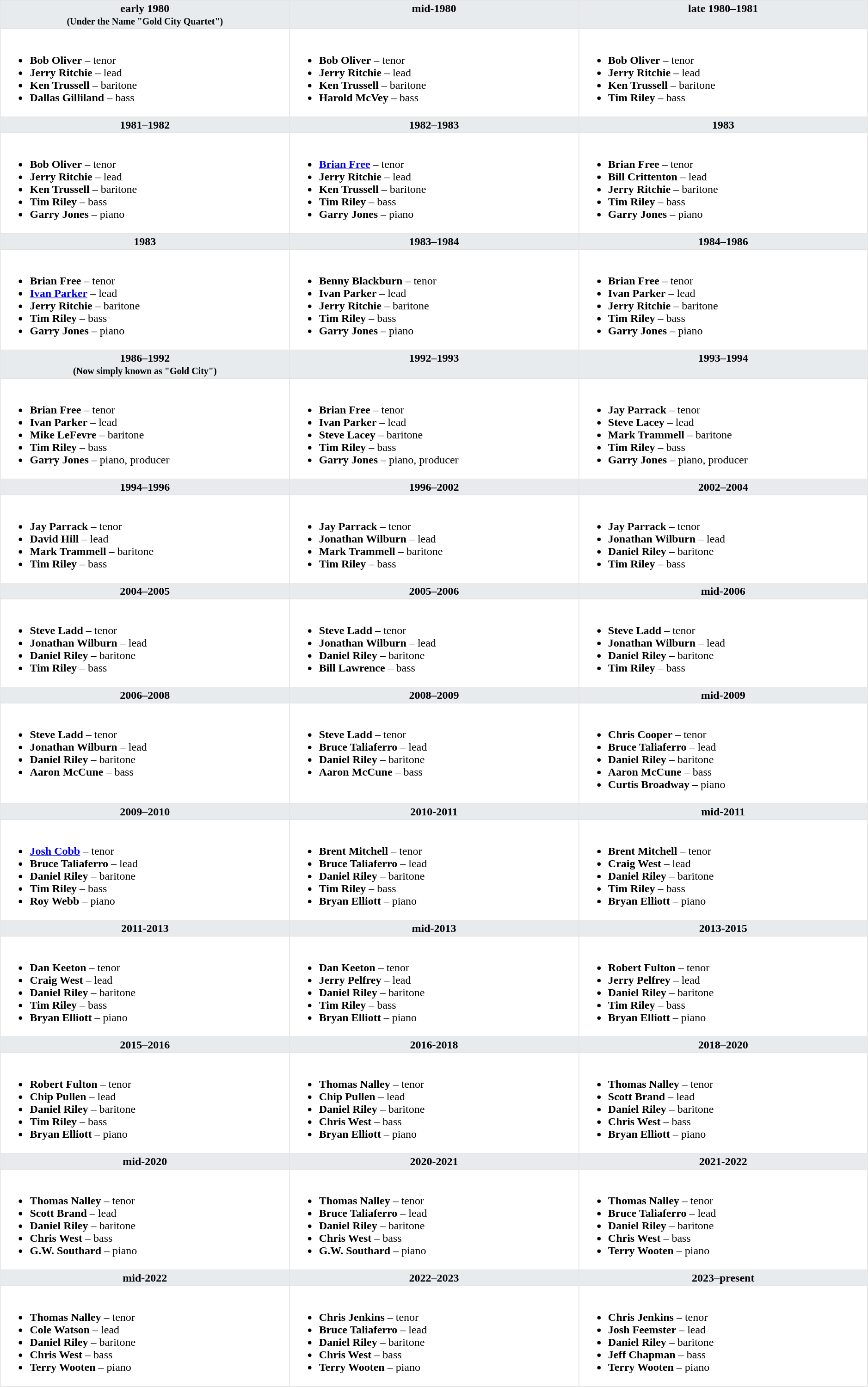<table class="toccolours" style="float: width: 375px; margin: 0 0 1em 1em; border-collapse: collapse; border: 1px solid #E2E2E2;" width="99%" cellspacing="0" cellpadding="2" border="1">
<tr>
<th width="25%" valign="top" bgcolor="#e7ebee">early 1980<br><small>(Under the Name "Gold City Quartet")</small></th>
<th width="25%" valign="top" bgcolor="#e7ebee">mid-1980</th>
<th width="25%" valign="top" bgcolor="#e7ebee">late 1980–1981</th>
</tr>
<tr>
<td valign="top"><br><ul><li><strong>Bob Oliver</strong> – tenor</li><li><strong>Jerry Ritchie</strong> – lead</li><li><strong>Ken Trussell</strong> – baritone</li><li><strong>Dallas Gilliland</strong> – bass</li></ul></td>
<td valign="top"><br><ul><li><strong>Bob Oliver</strong> – tenor</li><li><strong>Jerry Ritchie</strong> – lead</li><li><strong>Ken Trussell</strong> – baritone</li><li><strong>Harold McVey</strong> – bass</li></ul></td>
<td valign="top"><br><ul><li><strong>Bob Oliver</strong> – tenor</li><li><strong>Jerry Ritchie</strong> – lead</li><li><strong>Ken Trussell</strong> – baritone</li><li><strong>Tim Riley</strong> – bass</li></ul></td>
</tr>
<tr>
<th width="25%" valign="top" bgcolor="#e7ebee">1981–1982</th>
<th width="25%" valign="top" bgcolor="#e7ebee">1982–1983</th>
<th width="25%" valign="top" bgcolor="#e7ebee">1983</th>
</tr>
<tr>
<td valign="top"><br><ul><li><strong>Bob Oliver</strong> – tenor</li><li><strong>Jerry Ritchie</strong> – lead</li><li><strong>Ken Trussell</strong> – baritone</li><li><strong>Tim Riley</strong> – bass</li><li><strong>Garry Jones</strong> – piano</li></ul></td>
<td valign="top"><br><ul><li><strong><a href='#'>Brian Free</a></strong> – tenor</li><li><strong>Jerry Ritchie</strong> – lead</li><li><strong>Ken Trussell</strong> – baritone</li><li><strong>Tim Riley</strong> – bass</li><li><strong>Garry Jones</strong> – piano</li></ul></td>
<td valign="top"><br><ul><li><strong>Brian Free</strong> – tenor</li><li><strong>Bill Crittenton</strong> – lead</li><li><strong>Jerry Ritchie</strong> – baritone</li><li><strong>Tim Riley</strong> – bass</li><li><strong>Garry Jones</strong> – piano</li></ul></td>
</tr>
<tr>
<th width="25%" valign="top" bgcolor="#e7ebee">1983</th>
<th width="25%" valign="top" bgcolor="#e7ebee">1983–1984</th>
<th width="25%" valign="top" bgcolor="#e7ebee">1984–1986</th>
</tr>
<tr>
<td valign="top"><br><ul><li><strong>Brian Free</strong> – tenor</li><li><strong><a href='#'>Ivan Parker</a></strong> – lead</li><li><strong>Jerry Ritchie</strong> – baritone</li><li><strong>Tim Riley</strong> – bass</li><li><strong>Garry Jones</strong> – piano</li></ul></td>
<td valign="top"><br><ul><li><strong>Benny Blackburn</strong> – tenor</li><li><strong>Ivan Parker</strong> – lead</li><li><strong>Jerry Ritchie</strong> – baritone</li><li><strong>Tim Riley</strong> – bass</li><li><strong>Garry Jones</strong> – piano</li></ul></td>
<td valign="top"><br><ul><li><strong>Brian Free</strong> – tenor</li><li><strong>Ivan Parker</strong> – lead</li><li><strong>Jerry Ritchie</strong> – baritone</li><li><strong>Tim Riley</strong> – bass</li><li><strong>Garry Jones</strong> – piano</li></ul></td>
</tr>
<tr>
<th width="25%" valign="top" bgcolor="#e7ebee">1986–1992<br><small>(Now simply known as "Gold City")</small></th>
<th width="25%" valign="top" bgcolor="#e7ebee">1992–1993</th>
<th width="25%" valign="top" bgcolor="#e7ebee">1993–1994</th>
</tr>
<tr>
<td valign="top"><br><ul><li><strong>Brian Free</strong> – tenor</li><li><strong>Ivan Parker</strong> – lead</li><li><strong>Mike LeFevre</strong> – baritone</li><li><strong>Tim Riley</strong> – bass</li><li><strong>Garry Jones</strong> – piano, producer</li></ul></td>
<td valign="top"><br><ul><li><strong>Brian Free</strong> – tenor</li><li><strong>Ivan Parker</strong> – lead</li><li><strong>Steve Lacey</strong> – baritone</li><li><strong>Tim Riley</strong> – bass</li><li><strong>Garry Jones</strong> – piano, producer</li></ul></td>
<td valign="top"><br><ul><li><strong>Jay Parrack</strong> – tenor</li><li><strong>Steve Lacey</strong> – lead</li><li><strong>Mark Trammell</strong> – baritone</li><li><strong>Tim Riley</strong> – bass</li><li><strong>Garry Jones</strong> – piano, producer</li></ul></td>
</tr>
<tr>
<th width="25%" valign="top" bgcolor="#e7ebee">1994–1996</th>
<th width="25%" valign="top" bgcolor="#e7ebee">1996–2002</th>
<th width="25%" valign="top" bgcolor="#e7ebee">2002–2004</th>
</tr>
<tr>
<td valign="top"><br><ul><li><strong>Jay Parrack</strong> – tenor</li><li><strong>David Hill</strong> – lead</li><li><strong>Mark Trammell</strong> – baritone</li><li><strong>Tim Riley</strong> – bass</li></ul></td>
<td valign="top"><br><ul><li><strong>Jay Parrack</strong> – tenor</li><li><strong>Jonathan Wilburn</strong> – lead</li><li><strong>Mark Trammell</strong> – baritone</li><li><strong>Tim Riley</strong> – bass</li></ul></td>
<td valign="top"><br><ul><li><strong>Jay Parrack</strong> – tenor</li><li><strong>Jonathan Wilburn</strong> – lead</li><li><strong>Daniel Riley</strong> – baritone</li><li><strong>Tim Riley</strong> – bass</li></ul></td>
</tr>
<tr>
<th width="25%" valign="top" bgcolor="#e7ebee">2004–2005</th>
<th width="25%" valign="top" bgcolor="#e7ebee">2005–2006</th>
<th width="25%" valign="top" bgcolor="#e7ebee">mid-2006</th>
</tr>
<tr>
<td valign="top"><br><ul><li><strong>Steve Ladd</strong> – tenor</li><li><strong>Jonathan Wilburn</strong> – lead</li><li><strong>Daniel Riley</strong> – baritone</li><li><strong>Tim Riley</strong> – bass</li></ul></td>
<td valign="top"><br><ul><li><strong>Steve Ladd</strong> – tenor</li><li><strong>Jonathan Wilburn</strong> – lead</li><li><strong>Daniel Riley</strong> – baritone</li><li><strong>Bill Lawrence</strong> – bass</li></ul></td>
<td valign="top"><br><ul><li><strong>Steve Ladd</strong> – tenor</li><li><strong>Jonathan Wilburn</strong> – lead</li><li><strong>Daniel Riley</strong> – baritone</li><li><strong>Tim Riley</strong> – bass</li></ul></td>
</tr>
<tr>
<th width="25%" valign="top" bgcolor="#e7ebee">2006–2008</th>
<th width="25%" valign="top" bgcolor="#e7ebee">2008–2009</th>
<th width="25%" valign="top" bgcolor="#e7ebee">mid-2009</th>
</tr>
<tr>
<td valign="top"><br><ul><li><strong>Steve Ladd</strong> – tenor</li><li><strong>Jonathan Wilburn</strong> – lead</li><li><strong>Daniel Riley</strong> – baritone</li><li><strong>Aaron McCune</strong> – bass</li></ul></td>
<td valign="top"><br><ul><li><strong>Steve Ladd</strong> – tenor</li><li><strong>Bruce Taliaferro</strong> – lead</li><li><strong>Daniel Riley</strong> – baritone</li><li><strong>Aaron McCune</strong> – bass</li></ul></td>
<td valign="top"><br><ul><li><strong>Chris Cooper</strong> – tenor</li><li><strong>Bruce Taliaferro</strong> – lead</li><li><strong>Daniel Riley</strong> – baritone</li><li><strong>Aaron McCune</strong> – bass</li><li><strong>Curtis Broadway</strong> – piano</li></ul></td>
</tr>
<tr>
<th width="25%" valign="top" bgcolor="#e7ebee">2009–2010</th>
<th width="25%" valign="top" bgcolor="#e7ebee">2010-2011</th>
<th width="25%" valign="top" bgcolor="#e7ebee">mid-2011</th>
</tr>
<tr>
<td valign="top"><br><ul><li><strong><a href='#'>Josh Cobb</a></strong> – tenor</li><li><strong>Bruce Taliaferro</strong> – lead</li><li><strong>Daniel Riley</strong> – baritone</li><li><strong>Tim Riley</strong> – bass</li><li><strong>Roy Webb</strong> – piano</li></ul></td>
<td valign="top"><br><ul><li><strong>Brent Mitchell</strong> – tenor</li><li><strong>Bruce Taliaferro</strong> – lead</li><li><strong>Daniel Riley</strong> – baritone</li><li><strong>Tim Riley</strong> – bass</li><li><strong>Bryan Elliott</strong> – piano</li></ul></td>
<td valign="top"><br><ul><li><strong>Brent Mitchell</strong> – tenor</li><li><strong>Craig West</strong> – lead</li><li><strong>Daniel Riley</strong> – baritone</li><li><strong>Tim Riley</strong> – bass</li><li><strong>Bryan Elliott</strong> – piano</li></ul></td>
</tr>
<tr>
<th width="25%" valign="top" bgcolor="#e7ebee">2011-2013</th>
<th width="25%" valign="top" bgcolor="#e7ebee">mid-2013</th>
<th width="25%" valign="top" bgcolor="#e7ebee">2013-2015</th>
</tr>
<tr>
<td valign="top"><br><ul><li><strong>Dan Keeton</strong> – tenor</li><li><strong>Craig West</strong> – lead</li><li><strong>Daniel Riley</strong> – baritone</li><li><strong>Tim Riley</strong> – bass</li><li><strong>Bryan Elliott</strong> – piano</li></ul></td>
<td valign="top"><br><ul><li><strong>Dan Keeton</strong> – tenor</li><li><strong>Jerry Pelfrey</strong> – lead</li><li><strong>Daniel Riley</strong> – baritone</li><li><strong>Tim Riley</strong> – bass</li><li><strong>Bryan Elliott</strong> – piano</li></ul></td>
<td valign="top"><br><ul><li><strong>Robert Fulton</strong> – tenor</li><li><strong>Jerry Pelfrey</strong> – lead</li><li><strong>Daniel Riley</strong> – baritone</li><li><strong>Tim Riley</strong> – bass</li><li><strong>Bryan Elliott</strong> – piano</li></ul></td>
</tr>
<tr>
<th width="25%" valign="top" bgcolor="#e7ebee">2015–2016</th>
<th width="25%" valign="top" bgcolor="#e7ebee">2016-2018</th>
<th width="25%" valign="top" bgcolor="#e7ebee">2018–2020</th>
</tr>
<tr>
<td valign="top"><br><ul><li><strong>Robert Fulton</strong> – tenor</li><li><strong>Chip Pullen</strong> – lead</li><li><strong>Daniel Riley</strong> – baritone</li><li><strong>Tim Riley</strong> – bass</li><li><strong>Bryan Elliott</strong> – piano</li></ul></td>
<td valign="top"><br><ul><li><strong>Thomas Nalley</strong> – tenor</li><li><strong>Chip Pullen</strong> – lead</li><li><strong>Daniel Riley</strong> – baritone</li><li><strong>Chris West</strong> – bass</li><li><strong>Bryan Elliott</strong> – piano</li></ul></td>
<td valign="top"><br><ul><li><strong>Thomas Nalley</strong> – tenor</li><li><strong>Scott Brand</strong> – lead</li><li><strong>Daniel Riley</strong> – baritone</li><li><strong>Chris West</strong> – bass</li><li><strong>Bryan Elliott</strong> – piano</li></ul></td>
</tr>
<tr>
<th width="25%" valign="top" bgcolor="#e7ebee">mid-2020</th>
<th width="25%" valign="top" bgcolor="#e7ebee">2020-2021</th>
<th width="25%" valign="top" bgcolor="#e7ebee">2021-2022</th>
</tr>
<tr>
<td valign="top"><br><ul><li><strong>Thomas Nalley</strong> – tenor</li><li><strong>Scott Brand</strong> – lead</li><li><strong>Daniel Riley</strong> – baritone</li><li><strong>Chris West</strong> – bass</li><li><strong>G.W. Southard</strong> – piano</li></ul></td>
<td valign="top"><br><ul><li><strong>Thomas Nalley</strong> – tenor</li><li><strong>Bruce Taliaferro</strong> – lead</li><li><strong>Daniel Riley</strong> – baritone</li><li><strong>Chris West</strong> – bass</li><li><strong>G.W. Southard</strong> – piano</li></ul></td>
<td valign="top"><br><ul><li><strong>Thomas Nalley</strong> – tenor</li><li><strong>Bruce Taliaferro</strong> – lead</li><li><strong>Daniel Riley</strong> – baritone</li><li><strong>Chris West</strong> – bass</li><li><strong>Terry Wooten</strong> – piano</li></ul></td>
</tr>
<tr>
<th width="25%" valign="top" bgcolor="#e7ebee">mid-2022</th>
<th width="25%" valign="top" bgcolor="#e7ebee">2022–2023</th>
<th width="25%" valign="top" bgcolor="#e7ebee">2023–present</th>
</tr>
<tr>
<td valign="top"><br><ul><li><strong>Thomas Nalley</strong> – tenor</li><li><strong>Cole Watson</strong> – lead</li><li><strong>Daniel Riley</strong> – baritone</li><li><strong>Chris West</strong> – bass</li><li><strong>Terry Wooten</strong> – piano</li></ul></td>
<td valign="top"><br><ul><li><strong>Chris Jenkins</strong> – tenor</li><li><strong>Bruce Taliaferro</strong> – lead</li><li><strong>Daniel Riley</strong> – baritone</li><li><strong>Chris West</strong> – bass</li><li><strong>Terry Wooten</strong> – piano</li></ul></td>
<td valign="top"><br><ul><li><strong>Chris Jenkins</strong> – tenor</li><li><strong>Josh Feemster</strong> – lead</li><li><strong>Daniel Riley</strong> – baritone</li><li><strong>Jeff Chapman</strong> – bass</li><li><strong>Terry Wooten</strong> – piano</li></ul></td>
</tr>
</table>
